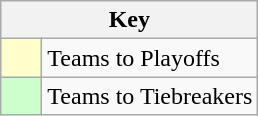<table class="wikitable" style="text-align: center;">
<tr>
<th colspan=2>Key</th>
</tr>
<tr>
<td style="background:#ffffcc; width:20px;"></td>
<td align=left>Teams to Playoffs</td>
</tr>
<tr>
<td style="background:#ccffcc; width:20px;"></td>
<td align=left>Teams to Tiebreakers</td>
</tr>
</table>
